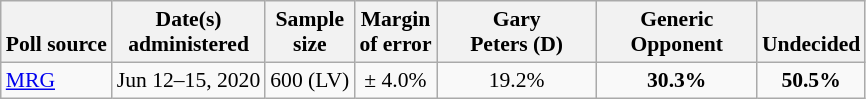<table class="wikitable" style="font-size:90%;text-align:center;">
<tr valign=bottom>
<th>Poll source</th>
<th>Date(s)<br>administered</th>
<th>Sample<br>size</th>
<th>Margin<br>of error</th>
<th style="width:100px;">Gary<br>Peters (D)</th>
<th style="width:100px;">Generic<br>Opponent</th>
<th>Undecided</th>
</tr>
<tr>
<td style="text-align:left;"><a href='#'>MRG</a></td>
<td>Jun 12–15, 2020</td>
<td>600 (LV)</td>
<td>± 4.0%</td>
<td>19.2%</td>
<td><strong>30.3%</strong></td>
<td><strong>50.5%</strong></td>
</tr>
</table>
